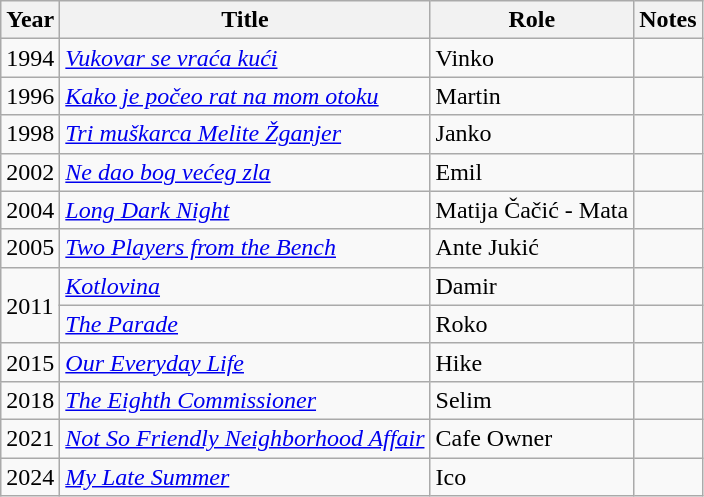<table class="wikitable sortable">
<tr>
<th>Year</th>
<th>Title</th>
<th>Role</th>
<th class="unsortable">Notes</th>
</tr>
<tr>
<td>1994</td>
<td><em><a href='#'>Vukovar se vraća kući</a></em></td>
<td>Vinko</td>
<td></td>
</tr>
<tr>
<td>1996</td>
<td><em><a href='#'>Kako je počeo rat na mom otoku</a></em></td>
<td>Martin</td>
<td></td>
</tr>
<tr>
<td>1998</td>
<td><em><a href='#'>Tri muškarca Melite Žganjer</a></em></td>
<td>Janko</td>
<td></td>
</tr>
<tr>
<td>2002</td>
<td><em><a href='#'>Ne dao bog većeg zla</a></em></td>
<td>Emil</td>
<td></td>
</tr>
<tr>
<td>2004</td>
<td><em><a href='#'>Long Dark Night</a></em></td>
<td>Matija Čačić - Mata</td>
<td></td>
</tr>
<tr>
<td>2005</td>
<td><em><a href='#'>Two Players from the Bench</a></em></td>
<td>Ante Jukić</td>
<td></td>
</tr>
<tr>
<td rowspan="2">2011</td>
<td><em><a href='#'>Kotlovina</a></em></td>
<td>Damir</td>
<td></td>
</tr>
<tr>
<td><em><a href='#'>The Parade</a></em></td>
<td>Roko</td>
<td></td>
</tr>
<tr>
<td>2015</td>
<td><em><a href='#'>Our Everyday Life</a></em></td>
<td>Hike</td>
<td></td>
</tr>
<tr>
<td>2018</td>
<td><em><a href='#'>The Eighth Commissioner</a></em></td>
<td>Selim</td>
<td></td>
</tr>
<tr>
<td>2021</td>
<td><em><a href='#'>Not So Friendly Neighborhood Affair</a></em></td>
<td>Cafe Owner</td>
<td></td>
</tr>
<tr>
<td>2024</td>
<td><em><a href='#'>My Late Summer</a></em></td>
<td>Ico</td>
<td></td>
</tr>
</table>
